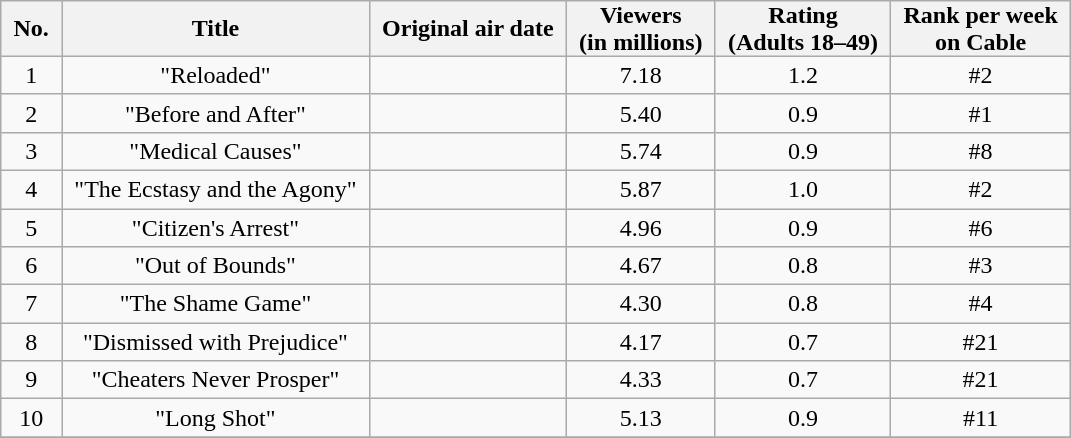<table class="wikitable" style="text-align:center;">
<tr>
<th style="padding: 0px 8px">No.</th>
<th style="padding: 0px 8px">Title</th>
<th style="padding: 0px 8px">Original air date</th>
<th style="padding: 0px 8px">Viewers<br>(in millions)</th>
<th style="padding: 0px 8px">Rating<br>(Adults 18–49)</th>
<th style="padding: 0px 8px">Rank per week<br>on Cable</th>
</tr>
<tr>
<td>1</td>
<td>"Reloaded"</td>
<td></td>
<td>7.18</td>
<td>1.2</td>
<td>#2</td>
</tr>
<tr>
<td>2</td>
<td>"Before and After"</td>
<td></td>
<td>5.40</td>
<td>0.9</td>
<td>#1</td>
</tr>
<tr>
<td>3</td>
<td>"Medical Causes"</td>
<td></td>
<td>5.74</td>
<td>0.9</td>
<td>#8</td>
</tr>
<tr>
<td>4</td>
<td style="padding: 0px 8px">"The Ecstasy and the Agony"</td>
<td></td>
<td>5.87</td>
<td>1.0</td>
<td>#2</td>
</tr>
<tr>
<td>5</td>
<td>"Citizen's Arrest"</td>
<td style="padding: 0px 8px"></td>
<td>4.96</td>
<td>0.9</td>
<td>#6</td>
</tr>
<tr>
<td>6</td>
<td>"Out of Bounds"</td>
<td></td>
<td>4.67</td>
<td>0.8</td>
<td>#3</td>
</tr>
<tr>
<td>7</td>
<td>"The Shame Game"</td>
<td></td>
<td>4.30</td>
<td>0.8</td>
<td>#4</td>
</tr>
<tr>
<td>8</td>
<td>"Dismissed with Prejudice"</td>
<td></td>
<td>4.17</td>
<td>0.7</td>
<td>#21</td>
</tr>
<tr>
<td>9</td>
<td>"Cheaters Never Prosper"</td>
<td></td>
<td>4.33</td>
<td>0.7</td>
<td>#21</td>
</tr>
<tr>
<td>10</td>
<td>"Long Shot"</td>
<td></td>
<td>5.13</td>
<td>0.9</td>
<td>#11</td>
</tr>
<tr>
</tr>
</table>
